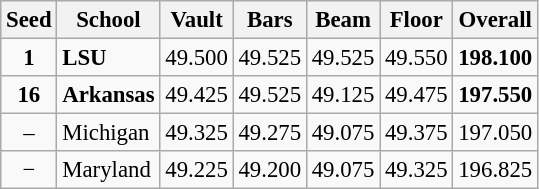<table class="wikitable" style="white-space:nowrap; font-size:95%; text-align:center">
<tr>
<th>Seed</th>
<th>School</th>
<th>Vault</th>
<th>Bars</th>
<th>Beam</th>
<th>Floor</th>
<th>Overall</th>
</tr>
<tr>
<td><strong>1</strong></td>
<td align=left><strong>LSU</strong></td>
<td>49.500</td>
<td>49.525</td>
<td>49.525</td>
<td>49.550</td>
<td><strong>198.100</strong></td>
</tr>
<tr>
<td><strong>16</strong></td>
<td align=left><strong>Arkansas</strong></td>
<td>49.425</td>
<td>49.525</td>
<td>49.125</td>
<td>49.475</td>
<td><strong>197.550</strong></td>
</tr>
<tr>
<td>–</td>
<td align=left>Michigan</td>
<td>49.325</td>
<td>49.275</td>
<td>49.075</td>
<td>49.375</td>
<td>197.050</td>
</tr>
<tr>
<td>−</td>
<td align=left>Maryland</td>
<td>49.225</td>
<td>49.200</td>
<td>49.075</td>
<td>49.325</td>
<td>196.825</td>
</tr>
</table>
